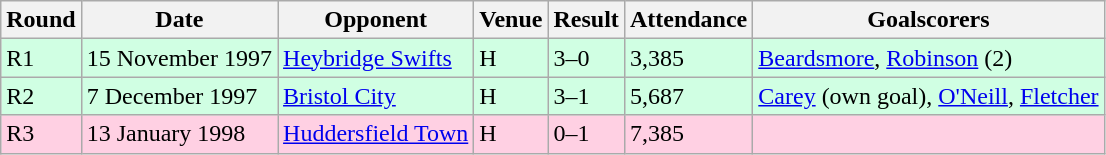<table class="wikitable">
<tr>
<th>Round</th>
<th>Date</th>
<th>Opponent</th>
<th>Venue</th>
<th>Result</th>
<th>Attendance</th>
<th>Goalscorers</th>
</tr>
<tr style="background-color: #d0ffe3;">
<td>R1</td>
<td>15 November 1997</td>
<td><a href='#'>Heybridge Swifts</a></td>
<td>H</td>
<td>3–0</td>
<td>3,385</td>
<td><a href='#'>Beardsmore</a>, <a href='#'>Robinson</a> (2)</td>
</tr>
<tr style="background-color: #d0ffe3;">
<td>R2</td>
<td>7 December 1997</td>
<td><a href='#'>Bristol City</a></td>
<td>H</td>
<td>3–1</td>
<td>5,687</td>
<td><a href='#'>Carey</a> (own goal), <a href='#'>O'Neill</a>, <a href='#'>Fletcher</a></td>
</tr>
<tr style="background-color: #ffd0e3;">
<td>R3</td>
<td>13 January 1998</td>
<td><a href='#'>Huddersfield Town</a></td>
<td>H</td>
<td>0–1</td>
<td>7,385</td>
<td></td>
</tr>
</table>
